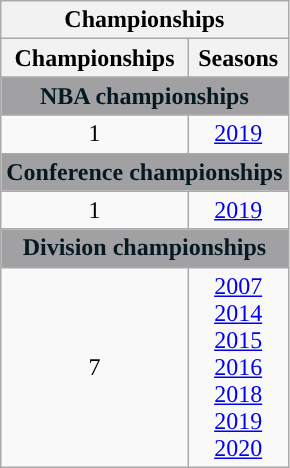<table class="wikitable" style="text-align:center">
<tr>
<th colspan="2">Championships</th>
</tr>
<tr>
<th>Championships</th>
<th>Seasons</th>
</tr>
<tr>
<th colspan="2" style="text-align:center; background:#A1A1A4; color:#061922;">NBA championships</th>
</tr>
<tr>
<td>1</td>
<td><a href='#'>2019</a></td>
</tr>
<tr>
<th colspan="2" style="text-align:center; background:#A1A1A4; color:#061922;">Conference championships</th>
</tr>
<tr>
<td>1</td>
<td><a href='#'>2019</a></td>
</tr>
<tr>
<th colspan="2" style="text-align:center; background:#A1A1A4; color:#061922;">Division championships</th>
</tr>
<tr>
<td>7</td>
<td><a href='#'>2007</a><br><a href='#'>2014</a><br><a href='#'>2015</a><br><a href='#'>2016</a><br><a href='#'>2018</a><br><a href='#'>2019</a><br><a href='#'>2020</a></td>
</tr>
</table>
